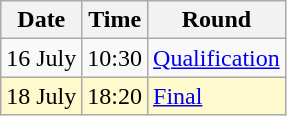<table class="wikitable">
<tr>
<th>Date</th>
<th>Time</th>
<th>Round</th>
</tr>
<tr>
<td>16 July</td>
<td>10:30</td>
<td><a href='#'>Qualification</a></td>
</tr>
<tr style=background:lemonchiffon>
<td>18 July</td>
<td>18:20</td>
<td><a href='#'>Final</a></td>
</tr>
</table>
